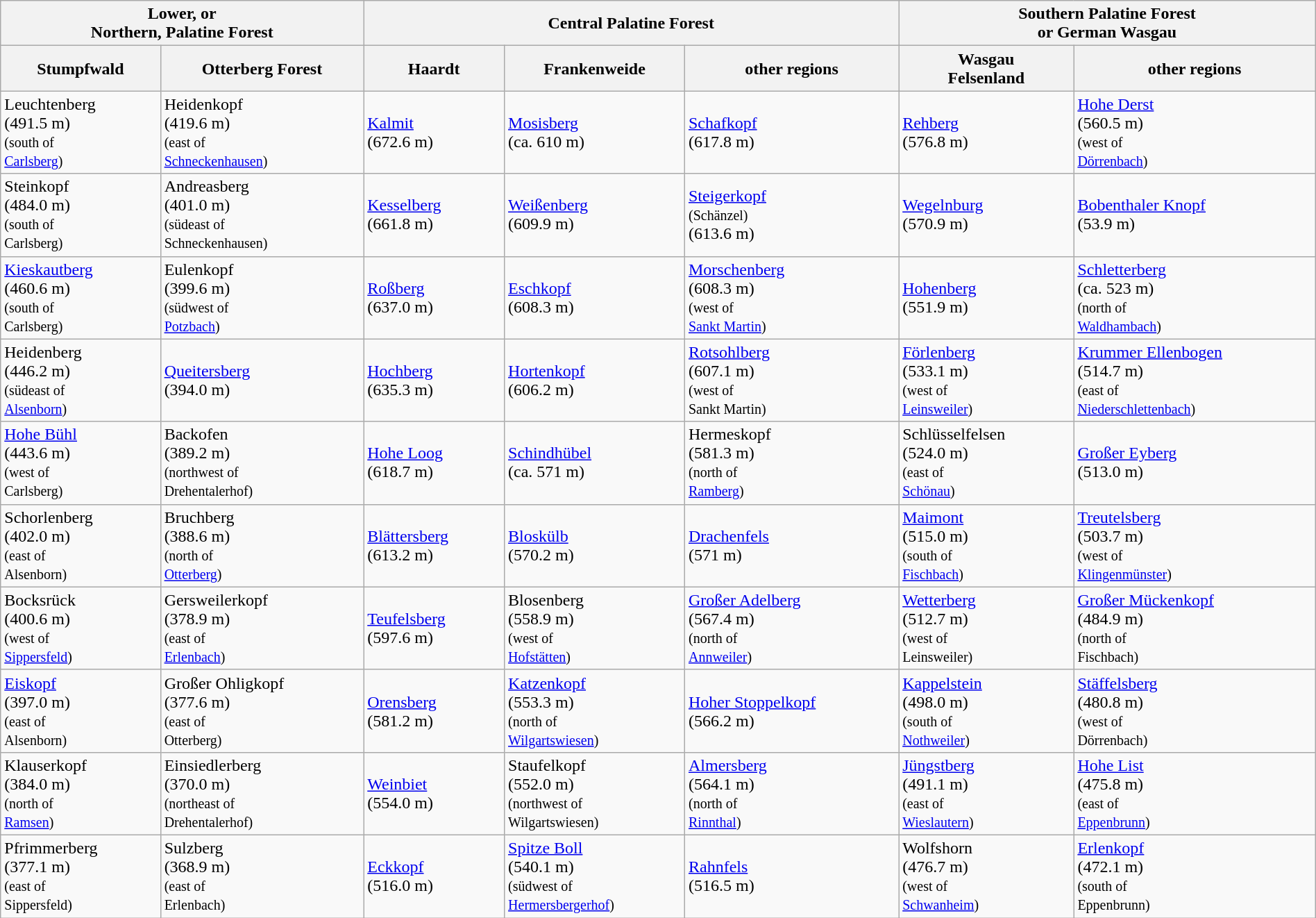<table class="wikitable" width="100%">
<tr>
<th colspan="2" class="hintergrundfarbe5">Lower, or<br>Northern, Palatine Forest</th>
<th ! colspan="3" class="hintergrundfarbe5">Central Palatine Forest</th>
<th ! colspan="2" class="hintergrundfarbe5">Southern Palatine Forest<br>or German Wasgau</th>
</tr>
<tr class="hintergrundfarbe11">
<th>Stumpfwald</th>
<th>Otterberg Forest</th>
<th>Haardt</th>
<th>Frankenweide</th>
<th>other regions</th>
<th>Wasgau<br>Felsenland</th>
<th>other regions</th>
</tr>
<tr>
<td>Leuchtenberg<br>(491.5 m)<br><small>(south of<br><a href='#'>Carlsberg</a>)</small></td>
<td>Heidenkopf<br>(419.6 m)<br><small>(east of<br><a href='#'>Schneckenhausen</a>)</small></td>
<td><a href='#'>Kalmit</a><br>(672.6 m)</td>
<td><a href='#'>Mosisberg</a><br>(ca. 610 m)</td>
<td><a href='#'>Schafkopf</a><br>(617.8 m)</td>
<td><a href='#'>Rehberg</a><br>(576.8 m)</td>
<td><a href='#'>Hohe Derst</a><br>(560.5 m)<br><small>(west of<br><a href='#'>Dörrenbach</a>)</small></td>
</tr>
<tr>
<td>Steinkopf<br>(484.0 m)<br><small>(south of<br>Carlsberg)</small></td>
<td>Andreasberg<br>(401.0 m)<br><small>(südeast of<br>Schneckenhausen)</small></td>
<td><a href='#'>Kesselberg</a><br>(661.8 m)</td>
<td><a href='#'>Weißenberg</a><br>(609.9 m)</td>
<td><a href='#'>Steigerkopf</a><br><small>(Schänzel)</small><br>(613.6 m)</td>
<td><a href='#'>Wegelnburg</a><br>(570.9 m)</td>
<td><a href='#'>Bobenthaler Knopf</a><br>(53.9 m)</td>
</tr>
<tr>
<td><a href='#'>Kieskautberg</a><br>(460.6 m)<br><small>(south of<br>Carlsberg)</small></td>
<td>Eulenkopf<br>(399.6 m)<br><small>(südwest of<br><a href='#'>Potzbach</a>)</small></td>
<td><a href='#'>Roßberg</a><br>(637.0 m)</td>
<td><a href='#'>Eschkopf</a><br>(608.3 m)</td>
<td><a href='#'>Morschenberg</a><br>(608.3 m)<br><small>(west of<br><a href='#'>Sankt Martin</a>)</small></td>
<td><a href='#'>Hohenberg</a><br>(551.9 m)</td>
<td><a href='#'>Schletterberg</a><br>(ca. 523 m)<br><small>(north of<br><a href='#'>Waldhambach</a>)</small></td>
</tr>
<tr>
<td>Heidenberg<br>(446.2 m)<br><small>(südeast of<br><a href='#'>Alsenborn</a>)</small></td>
<td><a href='#'>Queitersberg</a><br>(394.0 m)</td>
<td><a href='#'>Hochberg</a><br>(635.3 m)</td>
<td><a href='#'>Hortenkopf</a><br>(606.2 m)</td>
<td><a href='#'>Rotsohlberg</a><br>(607.1 m)<br><small>(west of<br>Sankt Martin)</small></td>
<td><a href='#'>Förlenberg</a><br>(533.1 m)<br><small>(west of<br><a href='#'>Leinsweiler</a>)</small></td>
<td><a href='#'>Krummer Ellenbogen</a><br>(514.7 m)<br><small>(east of<br><a href='#'>Niederschlettenbach</a>)</small></td>
</tr>
<tr>
<td><a href='#'>Hohe Bühl</a><br>(443.6 m)<br><small>(west of<br>Carlsberg)</small></td>
<td>Backofen<br>(389.2 m)<br><small>(northwest of<br>Drehentalerhof)</small></td>
<td><a href='#'>Hohe Loog</a><br>(618.7 m)</td>
<td><a href='#'>Schindhübel</a><br>(ca. 571 m)</td>
<td>Hermeskopf<br>(581.3 m)<br><small>(north of<br><a href='#'>Ramberg</a>)</small></td>
<td>Schlüsselfelsen<br>(524.0 m)<br><small>(east of<br><a href='#'>Schönau</a>)</small></td>
<td><a href='#'>Großer Eyberg</a><br>(513.0 m)</td>
</tr>
<tr>
<td>Schorlenberg<br>(402.0 m)<br><small>(east of<br>Alsenborn)</small></td>
<td>Bruchberg<br>(388.6 m)<br><small>(north of<br><a href='#'>Otterberg</a>)</small></td>
<td><a href='#'>Blättersberg</a><br>(613.2 m)</td>
<td><a href='#'>Bloskülb</a><br>(570.2 m)</td>
<td><a href='#'>Drachenfels</a><br>(571 m)</td>
<td><a href='#'>Maimont</a><br>(515.0 m)<br><small>(south of<br><a href='#'>Fischbach</a>)</small></td>
<td><a href='#'>Treutelsberg</a><br>(503.7 m)<br><small>(west of<br><a href='#'>Klingenmünster</a>)</small></td>
</tr>
<tr>
<td>Bocksrück<br>(400.6 m)<br><small>(west of<br><a href='#'>Sippersfeld</a>)</small></td>
<td>Gersweilerkopf<br>(378.9 m)<br><small>(east of<br><a href='#'>Erlenbach</a>)</small></td>
<td><a href='#'>Teufelsberg</a><br>(597.6 m)</td>
<td>Blosenberg<br>(558.9 m)<br><small>(west of<br><a href='#'>Hofstätten</a>)</small></td>
<td><a href='#'>Großer Adelberg</a><br>(567.4 m)<br><small>(north of<br><a href='#'>Annweiler</a>)</small></td>
<td><a href='#'>Wetterberg</a><br>(512.7 m)<br><small>(west of<br>Leinsweiler)</small></td>
<td><a href='#'>Großer Mückenkopf</a><br>(484.9 m)<br><small>(north of<br>Fischbach)</small></td>
</tr>
<tr>
<td><a href='#'>Eiskopf</a><br>(397.0 m)<br><small>(east of<br>Alsenborn)</small></td>
<td>Großer Ohligkopf<br>(377.6 m)<br><small>(east of<br>Otterberg)</small></td>
<td><a href='#'>Orensberg</a><br>(581.2 m)</td>
<td><a href='#'>Katzenkopf</a><br>(553.3 m)<br><small>(north of<br><a href='#'>Wilgartswiesen</a>)</small></td>
<td><a href='#'>Hoher Stoppelkopf</a><br>(566.2 m)</td>
<td><a href='#'>Kappelstein</a><br>(498.0 m)<br><small>(south of<br><a href='#'>Nothweiler</a>)</small></td>
<td><a href='#'>Stäffelsberg</a><br>(480.8 m)<br><small>(west of<br>Dörrenbach)</small></td>
</tr>
<tr>
<td>Klauserkopf<br>(384.0 m)<br><small>(north of<br><a href='#'>Ramsen</a>)</small></td>
<td>Einsiedlerberg<br>(370.0 m)<br><small>(northeast of<br>Drehentalerhof)</small></td>
<td><a href='#'>Weinbiet</a><br>(554.0 m)</td>
<td>Staufelkopf<br>(552.0 m)<br><small>(northwest of<br>Wilgartswiesen)</small></td>
<td><a href='#'>Almersberg</a><br>(564.1 m)<br><small>(north of<br><a href='#'>Rinnthal</a>)</small></td>
<td><a href='#'>Jüngstberg</a><br>(491.1 m)<br><small>(east of<br><a href='#'>Wieslautern</a>)</small></td>
<td><a href='#'>Hohe List</a><br>(475.8 m)<br><small>(east of<br><a href='#'>Eppenbrunn</a>)</small></td>
</tr>
<tr>
<td>Pfrimmerberg<br>(377.1 m)<br><small>(east of<br>Sippersfeld)</small></td>
<td>Sulzberg<br>(368.9 m)<br><small>(east of<br>Erlenbach)</small></td>
<td><a href='#'>Eckkopf</a><br>(516.0 m)</td>
<td><a href='#'>Spitze Boll</a><br>(540.1 m)<br><small>(südwest of<br><a href='#'>Hermersbergerhof</a>)</small></td>
<td><a href='#'>Rahnfels</a><br>(516.5 m)</td>
<td>Wolfshorn<br>(476.7 m)<br><small>(west of<br><a href='#'>Schwanheim</a>)</small></td>
<td><a href='#'>Erlenkopf</a><br>(472.1 m)<br><small>(south of<br>Eppenbrunn)</small></td>
</tr>
</table>
